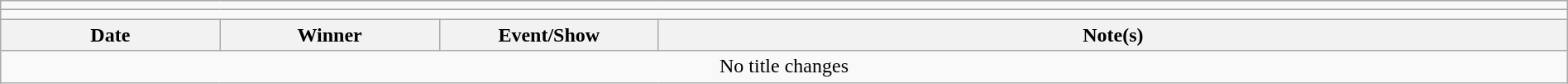<table class="wikitable" style="text-align:center; width:100%;">
<tr>
<td colspan="5"></td>
</tr>
<tr>
<td colspan="5"><strong></strong></td>
</tr>
<tr>
<th width=14%>Date</th>
<th width=14%>Winner</th>
<th width=14%>Event/Show</th>
<th width=58%>Note(s)</th>
</tr>
<tr>
<td colspan="5">No title changes</td>
</tr>
</table>
